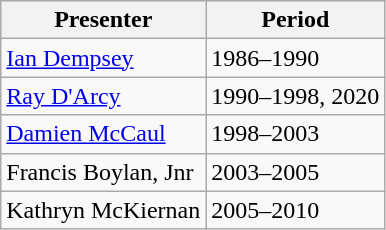<table class="wikitable">
<tr>
<th>Presenter</th>
<th>Period</th>
</tr>
<tr>
<td><a href='#'>Ian Dempsey</a></td>
<td>1986–1990</td>
</tr>
<tr>
<td><a href='#'>Ray D'Arcy</a></td>
<td>1990–1998, 2020</td>
</tr>
<tr>
<td><a href='#'>Damien McCaul</a></td>
<td>1998–2003</td>
</tr>
<tr>
<td>Francis Boylan, Jnr</td>
<td>2003–2005</td>
</tr>
<tr>
<td>Kathryn McKiernan</td>
<td>2005–2010</td>
</tr>
</table>
